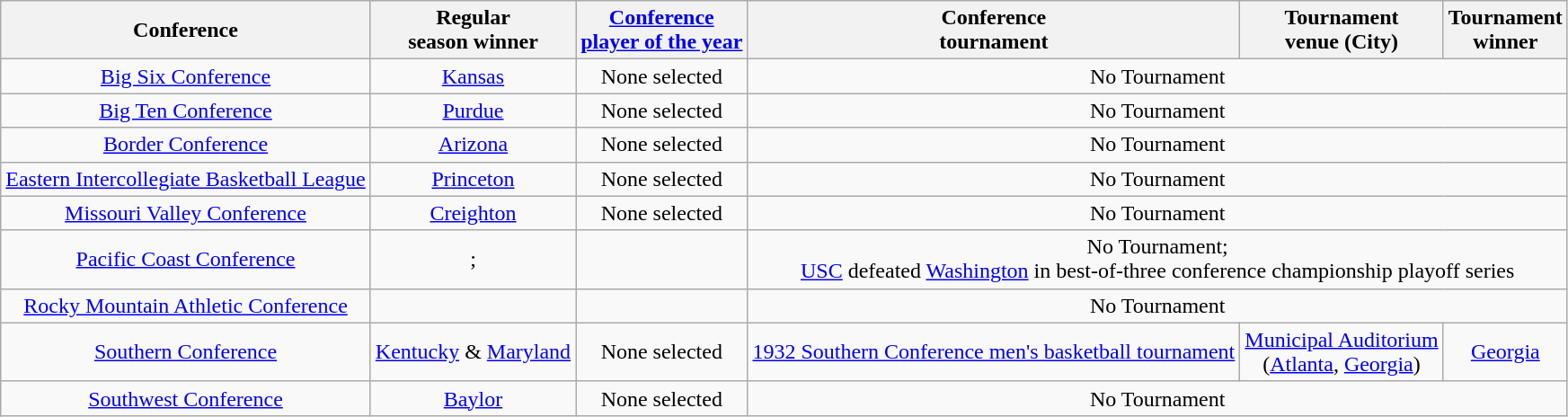<table class="wikitable" style="text-align:center;">
<tr>
<th>Conference</th>
<th>Regular <br> season winner</th>
<th><a href='#'>Conference <br> player of the year</a></th>
<th>Conference <br> tournament</th>
<th>Tournament <br> venue (City)</th>
<th>Tournament <br> winner</th>
</tr>
<tr>
<td><a href='#'>Big Six Conference</a></td>
<td><a href='#'>Kansas</a></td>
<td>None selected</td>
<td colspan=3>No Tournament</td>
</tr>
<tr>
<td><a href='#'>Big Ten Conference</a></td>
<td><a href='#'>Purdue</a></td>
<td>None selected</td>
<td colspan=3>No Tournament</td>
</tr>
<tr>
<td><a href='#'>Border Conference</a></td>
<td><a href='#'>Arizona</a></td>
<td>None selected</td>
<td colspan=3>No Tournament</td>
</tr>
<tr>
<td><a href='#'>Eastern Intercollegiate Basketball League</a></td>
<td><a href='#'>Princeton</a></td>
<td>None selected</td>
<td colspan=3>No Tournament</td>
</tr>
<tr>
<td><a href='#'>Missouri Valley Conference</a></td>
<td><a href='#'>Creighton</a></td>
<td>None selected</td>
<td colspan=3>No Tournament</td>
</tr>
<tr>
<td><a href='#'>Pacific Coast Conference</a></td>
<td>;<br></td>
<td></td>
<td colspan=3>No Tournament;<br><a href='#'>USC</a> defeated <a href='#'>Washington</a> in best-of-three conference championship playoff series</td>
</tr>
<tr>
<td><a href='#'>Rocky Mountain Athletic Conference</a></td>
<td><br></td>
<td></td>
<td colspan=3>No Tournament</td>
</tr>
<tr>
<td><a href='#'>Southern Conference</a></td>
<td><a href='#'>Kentucky</a> & <a href='#'>Maryland</a></td>
<td>None selected</td>
<td><a href='#'>1932 Southern Conference men's basketball tournament</a></td>
<td><a href='#'>Municipal Auditorium</a><br>(<a href='#'>Atlanta</a>, <a href='#'>Georgia</a>)</td>
<td><a href='#'>Georgia</a></td>
</tr>
<tr>
<td><a href='#'>Southwest Conference</a></td>
<td><a href='#'>Baylor</a></td>
<td>None selected</td>
<td colspan=3>No Tournament</td>
</tr>
</table>
